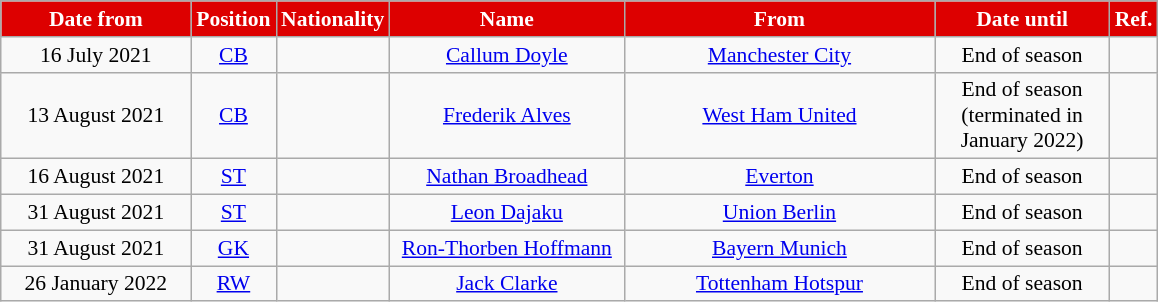<table class="wikitable"  style="text-align:center; font-size:90%; ">
<tr>
<th style="color:#fff; background:#d00; width:120px;">Date from</th>
<th style="color:#fff; background:#d00; width:50px;">Position</th>
<th style="color:#fff; background:#d00; width:50px;">Nationality</th>
<th style="color:#fff; background:#d00; width:150px;">Name</th>
<th style="color:#fff; background:#d00; width:200px;">From</th>
<th style="color:#fff; background:#d00; width:110px;">Date until</th>
<th style="color:#fff; background:#d00; width:25px;">Ref.</th>
</tr>
<tr>
<td>16 July 2021</td>
<td><a href='#'>CB</a></td>
<td></td>
<td><a href='#'>Callum Doyle</a></td>
<td> <a href='#'>Manchester City</a></td>
<td>End of season</td>
<td></td>
</tr>
<tr>
<td>13 August 2021</td>
<td><a href='#'>CB</a></td>
<td></td>
<td><a href='#'>Frederik Alves</a></td>
<td> <a href='#'>West Ham United</a></td>
<td>End of season (terminated in January 2022)</td>
<td></td>
</tr>
<tr>
<td>16 August 2021</td>
<td><a href='#'>ST</a></td>
<td></td>
<td><a href='#'>Nathan Broadhead</a></td>
<td> <a href='#'>Everton</a></td>
<td>End of season</td>
<td></td>
</tr>
<tr>
<td>31 August 2021</td>
<td><a href='#'>ST</a></td>
<td></td>
<td><a href='#'>Leon Dajaku</a></td>
<td> <a href='#'>Union Berlin</a></td>
<td>End of season</td>
<td></td>
</tr>
<tr>
<td>31 August 2021</td>
<td><a href='#'>GK</a></td>
<td></td>
<td><a href='#'>Ron-Thorben Hoffmann</a></td>
<td> <a href='#'>Bayern Munich</a></td>
<td>End of season</td>
<td></td>
</tr>
<tr>
<td>26 January 2022</td>
<td><a href='#'>RW</a></td>
<td></td>
<td><a href='#'>Jack Clarke</a></td>
<td> <a href='#'>Tottenham Hotspur</a></td>
<td>End of season</td>
<td></td>
</tr>
</table>
